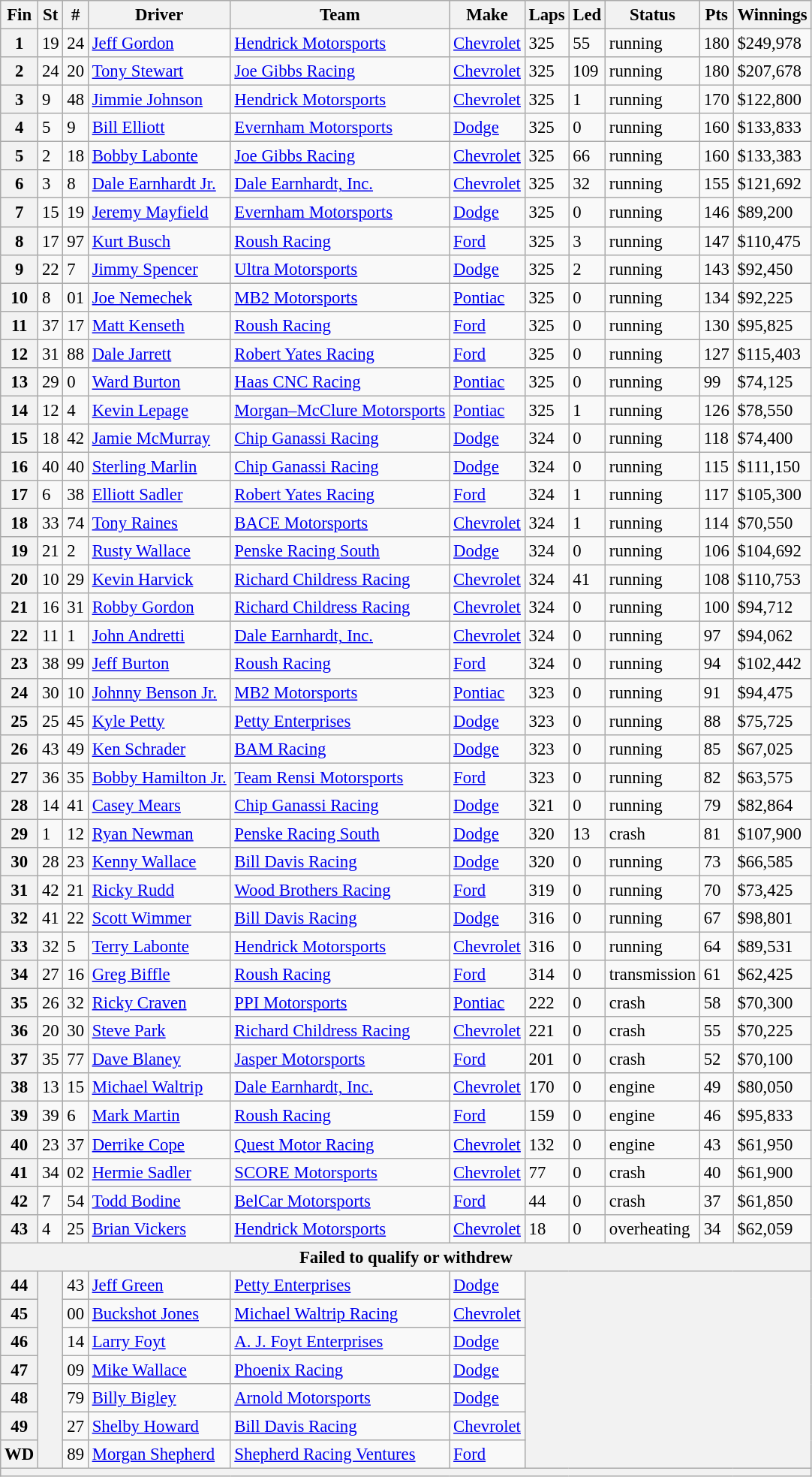<table class="wikitable" style="font-size:95%">
<tr>
<th>Fin</th>
<th>St</th>
<th>#</th>
<th>Driver</th>
<th>Team</th>
<th>Make</th>
<th>Laps</th>
<th>Led</th>
<th>Status</th>
<th>Pts</th>
<th>Winnings</th>
</tr>
<tr>
<th>1</th>
<td>19</td>
<td>24</td>
<td><a href='#'>Jeff Gordon</a></td>
<td><a href='#'>Hendrick Motorsports</a></td>
<td><a href='#'>Chevrolet</a></td>
<td>325</td>
<td>55</td>
<td>running</td>
<td>180</td>
<td>$249,978</td>
</tr>
<tr>
<th>2</th>
<td>24</td>
<td>20</td>
<td><a href='#'>Tony Stewart</a></td>
<td><a href='#'>Joe Gibbs Racing</a></td>
<td><a href='#'>Chevrolet</a></td>
<td>325</td>
<td>109</td>
<td>running</td>
<td>180</td>
<td>$207,678</td>
</tr>
<tr>
<th>3</th>
<td>9</td>
<td>48</td>
<td><a href='#'>Jimmie Johnson</a></td>
<td><a href='#'>Hendrick Motorsports</a></td>
<td><a href='#'>Chevrolet</a></td>
<td>325</td>
<td>1</td>
<td>running</td>
<td>170</td>
<td>$122,800</td>
</tr>
<tr>
<th>4</th>
<td>5</td>
<td>9</td>
<td><a href='#'>Bill Elliott</a></td>
<td><a href='#'>Evernham Motorsports</a></td>
<td><a href='#'>Dodge</a></td>
<td>325</td>
<td>0</td>
<td>running</td>
<td>160</td>
<td>$133,833</td>
</tr>
<tr>
<th>5</th>
<td>2</td>
<td>18</td>
<td><a href='#'>Bobby Labonte</a></td>
<td><a href='#'>Joe Gibbs Racing</a></td>
<td><a href='#'>Chevrolet</a></td>
<td>325</td>
<td>66</td>
<td>running</td>
<td>160</td>
<td>$133,383</td>
</tr>
<tr>
<th>6</th>
<td>3</td>
<td>8</td>
<td><a href='#'>Dale Earnhardt Jr.</a></td>
<td><a href='#'>Dale Earnhardt, Inc.</a></td>
<td><a href='#'>Chevrolet</a></td>
<td>325</td>
<td>32</td>
<td>running</td>
<td>155</td>
<td>$121,692</td>
</tr>
<tr>
<th>7</th>
<td>15</td>
<td>19</td>
<td><a href='#'>Jeremy Mayfield</a></td>
<td><a href='#'>Evernham Motorsports</a></td>
<td><a href='#'>Dodge</a></td>
<td>325</td>
<td>0</td>
<td>running</td>
<td>146</td>
<td>$89,200</td>
</tr>
<tr>
<th>8</th>
<td>17</td>
<td>97</td>
<td><a href='#'>Kurt Busch</a></td>
<td><a href='#'>Roush Racing</a></td>
<td><a href='#'>Ford</a></td>
<td>325</td>
<td>3</td>
<td>running</td>
<td>147</td>
<td>$110,475</td>
</tr>
<tr>
<th>9</th>
<td>22</td>
<td>7</td>
<td><a href='#'>Jimmy Spencer</a></td>
<td><a href='#'>Ultra Motorsports</a></td>
<td><a href='#'>Dodge</a></td>
<td>325</td>
<td>2</td>
<td>running</td>
<td>143</td>
<td>$92,450</td>
</tr>
<tr>
<th>10</th>
<td>8</td>
<td>01</td>
<td><a href='#'>Joe Nemechek</a></td>
<td><a href='#'>MB2 Motorsports</a></td>
<td><a href='#'>Pontiac</a></td>
<td>325</td>
<td>0</td>
<td>running</td>
<td>134</td>
<td>$92,225</td>
</tr>
<tr>
<th>11</th>
<td>37</td>
<td>17</td>
<td><a href='#'>Matt Kenseth</a></td>
<td><a href='#'>Roush Racing</a></td>
<td><a href='#'>Ford</a></td>
<td>325</td>
<td>0</td>
<td>running</td>
<td>130</td>
<td>$95,825</td>
</tr>
<tr>
<th>12</th>
<td>31</td>
<td>88</td>
<td><a href='#'>Dale Jarrett</a></td>
<td><a href='#'>Robert Yates Racing</a></td>
<td><a href='#'>Ford</a></td>
<td>325</td>
<td>0</td>
<td>running</td>
<td>127</td>
<td>$115,403</td>
</tr>
<tr>
<th>13</th>
<td>29</td>
<td>0</td>
<td><a href='#'>Ward Burton</a></td>
<td><a href='#'>Haas CNC Racing</a></td>
<td><a href='#'>Pontiac</a></td>
<td>325</td>
<td>0</td>
<td>running</td>
<td>99</td>
<td>$74,125</td>
</tr>
<tr>
<th>14</th>
<td>12</td>
<td>4</td>
<td><a href='#'>Kevin Lepage</a></td>
<td><a href='#'>Morgan–McClure Motorsports</a></td>
<td><a href='#'>Pontiac</a></td>
<td>325</td>
<td>1</td>
<td>running</td>
<td>126</td>
<td>$78,550</td>
</tr>
<tr>
<th>15</th>
<td>18</td>
<td>42</td>
<td><a href='#'>Jamie McMurray</a></td>
<td><a href='#'>Chip Ganassi Racing</a></td>
<td><a href='#'>Dodge</a></td>
<td>324</td>
<td>0</td>
<td>running</td>
<td>118</td>
<td>$74,400</td>
</tr>
<tr>
<th>16</th>
<td>40</td>
<td>40</td>
<td><a href='#'>Sterling Marlin</a></td>
<td><a href='#'>Chip Ganassi Racing</a></td>
<td><a href='#'>Dodge</a></td>
<td>324</td>
<td>0</td>
<td>running</td>
<td>115</td>
<td>$111,150</td>
</tr>
<tr>
<th>17</th>
<td>6</td>
<td>38</td>
<td><a href='#'>Elliott Sadler</a></td>
<td><a href='#'>Robert Yates Racing</a></td>
<td><a href='#'>Ford</a></td>
<td>324</td>
<td>1</td>
<td>running</td>
<td>117</td>
<td>$105,300</td>
</tr>
<tr>
<th>18</th>
<td>33</td>
<td>74</td>
<td><a href='#'>Tony Raines</a></td>
<td><a href='#'>BACE Motorsports</a></td>
<td><a href='#'>Chevrolet</a></td>
<td>324</td>
<td>1</td>
<td>running</td>
<td>114</td>
<td>$70,550</td>
</tr>
<tr>
<th>19</th>
<td>21</td>
<td>2</td>
<td><a href='#'>Rusty Wallace</a></td>
<td><a href='#'>Penske Racing South</a></td>
<td><a href='#'>Dodge</a></td>
<td>324</td>
<td>0</td>
<td>running</td>
<td>106</td>
<td>$104,692</td>
</tr>
<tr>
<th>20</th>
<td>10</td>
<td>29</td>
<td><a href='#'>Kevin Harvick</a></td>
<td><a href='#'>Richard Childress Racing</a></td>
<td><a href='#'>Chevrolet</a></td>
<td>324</td>
<td>41</td>
<td>running</td>
<td>108</td>
<td>$110,753</td>
</tr>
<tr>
<th>21</th>
<td>16</td>
<td>31</td>
<td><a href='#'>Robby Gordon</a></td>
<td><a href='#'>Richard Childress Racing</a></td>
<td><a href='#'>Chevrolet</a></td>
<td>324</td>
<td>0</td>
<td>running</td>
<td>100</td>
<td>$94,712</td>
</tr>
<tr>
<th>22</th>
<td>11</td>
<td>1</td>
<td><a href='#'>John Andretti</a></td>
<td><a href='#'>Dale Earnhardt, Inc.</a></td>
<td><a href='#'>Chevrolet</a></td>
<td>324</td>
<td>0</td>
<td>running</td>
<td>97</td>
<td>$94,062</td>
</tr>
<tr>
<th>23</th>
<td>38</td>
<td>99</td>
<td><a href='#'>Jeff Burton</a></td>
<td><a href='#'>Roush Racing</a></td>
<td><a href='#'>Ford</a></td>
<td>324</td>
<td>0</td>
<td>running</td>
<td>94</td>
<td>$102,442</td>
</tr>
<tr>
<th>24</th>
<td>30</td>
<td>10</td>
<td><a href='#'>Johnny Benson Jr.</a></td>
<td><a href='#'>MB2 Motorsports</a></td>
<td><a href='#'>Pontiac</a></td>
<td>323</td>
<td>0</td>
<td>running</td>
<td>91</td>
<td>$94,475</td>
</tr>
<tr>
<th>25</th>
<td>25</td>
<td>45</td>
<td><a href='#'>Kyle Petty</a></td>
<td><a href='#'>Petty Enterprises</a></td>
<td><a href='#'>Dodge</a></td>
<td>323</td>
<td>0</td>
<td>running</td>
<td>88</td>
<td>$75,725</td>
</tr>
<tr>
<th>26</th>
<td>43</td>
<td>49</td>
<td><a href='#'>Ken Schrader</a></td>
<td><a href='#'>BAM Racing</a></td>
<td><a href='#'>Dodge</a></td>
<td>323</td>
<td>0</td>
<td>running</td>
<td>85</td>
<td>$67,025</td>
</tr>
<tr>
<th>27</th>
<td>36</td>
<td>35</td>
<td><a href='#'>Bobby Hamilton Jr.</a></td>
<td><a href='#'>Team Rensi Motorsports</a></td>
<td><a href='#'>Ford</a></td>
<td>323</td>
<td>0</td>
<td>running</td>
<td>82</td>
<td>$63,575</td>
</tr>
<tr>
<th>28</th>
<td>14</td>
<td>41</td>
<td><a href='#'>Casey Mears</a></td>
<td><a href='#'>Chip Ganassi Racing</a></td>
<td><a href='#'>Dodge</a></td>
<td>321</td>
<td>0</td>
<td>running</td>
<td>79</td>
<td>$82,864</td>
</tr>
<tr>
<th>29</th>
<td>1</td>
<td>12</td>
<td><a href='#'>Ryan Newman</a></td>
<td><a href='#'>Penske Racing South</a></td>
<td><a href='#'>Dodge</a></td>
<td>320</td>
<td>13</td>
<td>crash</td>
<td>81</td>
<td>$107,900</td>
</tr>
<tr>
<th>30</th>
<td>28</td>
<td>23</td>
<td><a href='#'>Kenny Wallace</a></td>
<td><a href='#'>Bill Davis Racing</a></td>
<td><a href='#'>Dodge</a></td>
<td>320</td>
<td>0</td>
<td>running</td>
<td>73</td>
<td>$66,585</td>
</tr>
<tr>
<th>31</th>
<td>42</td>
<td>21</td>
<td><a href='#'>Ricky Rudd</a></td>
<td><a href='#'>Wood Brothers Racing</a></td>
<td><a href='#'>Ford</a></td>
<td>319</td>
<td>0</td>
<td>running</td>
<td>70</td>
<td>$73,425</td>
</tr>
<tr>
<th>32</th>
<td>41</td>
<td>22</td>
<td><a href='#'>Scott Wimmer</a></td>
<td><a href='#'>Bill Davis Racing</a></td>
<td><a href='#'>Dodge</a></td>
<td>316</td>
<td>0</td>
<td>running</td>
<td>67</td>
<td>$98,801</td>
</tr>
<tr>
<th>33</th>
<td>32</td>
<td>5</td>
<td><a href='#'>Terry Labonte</a></td>
<td><a href='#'>Hendrick Motorsports</a></td>
<td><a href='#'>Chevrolet</a></td>
<td>316</td>
<td>0</td>
<td>running</td>
<td>64</td>
<td>$89,531</td>
</tr>
<tr>
<th>34</th>
<td>27</td>
<td>16</td>
<td><a href='#'>Greg Biffle</a></td>
<td><a href='#'>Roush Racing</a></td>
<td><a href='#'>Ford</a></td>
<td>314</td>
<td>0</td>
<td>transmission</td>
<td>61</td>
<td>$62,425</td>
</tr>
<tr>
<th>35</th>
<td>26</td>
<td>32</td>
<td><a href='#'>Ricky Craven</a></td>
<td><a href='#'>PPI Motorsports</a></td>
<td><a href='#'>Pontiac</a></td>
<td>222</td>
<td>0</td>
<td>crash</td>
<td>58</td>
<td>$70,300</td>
</tr>
<tr>
<th>36</th>
<td>20</td>
<td>30</td>
<td><a href='#'>Steve Park</a></td>
<td><a href='#'>Richard Childress Racing</a></td>
<td><a href='#'>Chevrolet</a></td>
<td>221</td>
<td>0</td>
<td>crash</td>
<td>55</td>
<td>$70,225</td>
</tr>
<tr>
<th>37</th>
<td>35</td>
<td>77</td>
<td><a href='#'>Dave Blaney</a></td>
<td><a href='#'>Jasper Motorsports</a></td>
<td><a href='#'>Ford</a></td>
<td>201</td>
<td>0</td>
<td>crash</td>
<td>52</td>
<td>$70,100</td>
</tr>
<tr>
<th>38</th>
<td>13</td>
<td>15</td>
<td><a href='#'>Michael Waltrip</a></td>
<td><a href='#'>Dale Earnhardt, Inc.</a></td>
<td><a href='#'>Chevrolet</a></td>
<td>170</td>
<td>0</td>
<td>engine</td>
<td>49</td>
<td>$80,050</td>
</tr>
<tr>
<th>39</th>
<td>39</td>
<td>6</td>
<td><a href='#'>Mark Martin</a></td>
<td><a href='#'>Roush Racing</a></td>
<td><a href='#'>Ford</a></td>
<td>159</td>
<td>0</td>
<td>engine</td>
<td>46</td>
<td>$95,833</td>
</tr>
<tr>
<th>40</th>
<td>23</td>
<td>37</td>
<td><a href='#'>Derrike Cope</a></td>
<td><a href='#'>Quest Motor Racing</a></td>
<td><a href='#'>Chevrolet</a></td>
<td>132</td>
<td>0</td>
<td>engine</td>
<td>43</td>
<td>$61,950</td>
</tr>
<tr>
<th>41</th>
<td>34</td>
<td>02</td>
<td><a href='#'>Hermie Sadler</a></td>
<td><a href='#'>SCORE Motorsports</a></td>
<td><a href='#'>Chevrolet</a></td>
<td>77</td>
<td>0</td>
<td>crash</td>
<td>40</td>
<td>$61,900</td>
</tr>
<tr>
<th>42</th>
<td>7</td>
<td>54</td>
<td><a href='#'>Todd Bodine</a></td>
<td><a href='#'>BelCar Motorsports</a></td>
<td><a href='#'>Ford</a></td>
<td>44</td>
<td>0</td>
<td>crash</td>
<td>37</td>
<td>$61,850</td>
</tr>
<tr>
<th>43</th>
<td>4</td>
<td>25</td>
<td><a href='#'>Brian Vickers</a></td>
<td><a href='#'>Hendrick Motorsports</a></td>
<td><a href='#'>Chevrolet</a></td>
<td>18</td>
<td>0</td>
<td>overheating</td>
<td>34</td>
<td>$62,059</td>
</tr>
<tr>
<th colspan="11">Failed to qualify or withdrew</th>
</tr>
<tr>
<th>44</th>
<th rowspan="7"></th>
<td>43</td>
<td><a href='#'>Jeff Green</a></td>
<td><a href='#'>Petty Enterprises</a></td>
<td><a href='#'>Dodge</a></td>
<th colspan="5" rowspan="7"></th>
</tr>
<tr>
<th>45</th>
<td>00</td>
<td><a href='#'>Buckshot Jones</a></td>
<td><a href='#'>Michael Waltrip Racing</a></td>
<td><a href='#'>Chevrolet</a></td>
</tr>
<tr>
<th>46</th>
<td>14</td>
<td><a href='#'>Larry Foyt</a></td>
<td><a href='#'>A. J. Foyt Enterprises</a></td>
<td><a href='#'>Dodge</a></td>
</tr>
<tr>
<th>47</th>
<td>09</td>
<td><a href='#'>Mike Wallace</a></td>
<td><a href='#'>Phoenix Racing</a></td>
<td><a href='#'>Dodge</a></td>
</tr>
<tr>
<th>48</th>
<td>79</td>
<td><a href='#'>Billy Bigley</a></td>
<td><a href='#'>Arnold Motorsports</a></td>
<td><a href='#'>Dodge</a></td>
</tr>
<tr>
<th>49</th>
<td>27</td>
<td><a href='#'>Shelby Howard</a></td>
<td><a href='#'>Bill Davis Racing</a></td>
<td><a href='#'>Chevrolet</a></td>
</tr>
<tr>
<th>WD</th>
<td>89</td>
<td><a href='#'>Morgan Shepherd</a></td>
<td><a href='#'>Shepherd Racing Ventures</a></td>
<td><a href='#'>Ford</a></td>
</tr>
<tr>
<th colspan="11"></th>
</tr>
</table>
